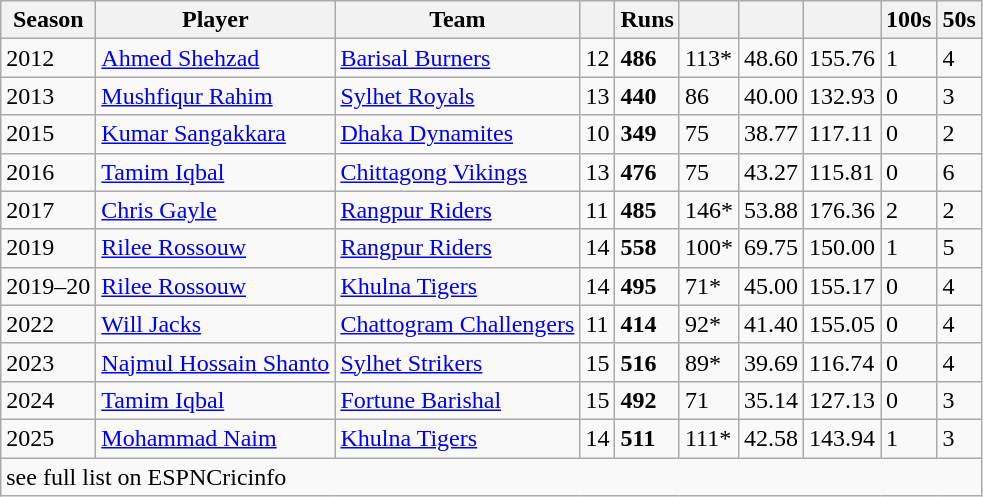<table class="wikitable">
<tr>
<th>Season</th>
<th>Player</th>
<th>Team</th>
<th></th>
<th>Runs</th>
<th></th>
<th></th>
<th></th>
<th>100s</th>
<th>50s</th>
</tr>
<tr>
<td>2012</td>
<td><a href='#'>Ahmed Shehzad</a></td>
<td><a href='#'>Barisal Burners</a></td>
<td>12</td>
<td><strong>486</strong></td>
<td>113*</td>
<td>48.60</td>
<td>155.76</td>
<td>1</td>
<td>4</td>
</tr>
<tr>
<td>2013</td>
<td><a href='#'>Mushfiqur Rahim</a></td>
<td><a href='#'>Sylhet Royals</a></td>
<td>13</td>
<td><strong>440</strong></td>
<td>86</td>
<td>40.00</td>
<td>132.93</td>
<td>0</td>
<td>3</td>
</tr>
<tr>
<td>2015</td>
<td><a href='#'>Kumar Sangakkara</a></td>
<td><a href='#'>Dhaka Dynamites</a></td>
<td>10</td>
<td><strong>349</strong></td>
<td>75</td>
<td>38.77</td>
<td>117.11</td>
<td>0</td>
<td>2</td>
</tr>
<tr>
<td>2016</td>
<td><a href='#'>Tamim Iqbal</a></td>
<td><a href='#'>Chittagong Vikings</a></td>
<td>13</td>
<td><strong>476</strong></td>
<td>75</td>
<td>43.27</td>
<td>115.81</td>
<td>0</td>
<td>6</td>
</tr>
<tr>
<td>2017</td>
<td><a href='#'>Chris Gayle</a></td>
<td><a href='#'>Rangpur Riders</a></td>
<td>11</td>
<td><strong>485</strong></td>
<td>146*</td>
<td>53.88</td>
<td>176.36</td>
<td>2</td>
<td>2</td>
</tr>
<tr>
<td>2019</td>
<td><a href='#'>Rilee Rossouw</a></td>
<td><a href='#'>Rangpur Riders</a></td>
<td>14</td>
<td><strong>558</strong></td>
<td>100*</td>
<td>69.75</td>
<td>150.00</td>
<td>1</td>
<td>5</td>
</tr>
<tr>
<td>2019–20</td>
<td><a href='#'>Rilee Rossouw</a></td>
<td><a href='#'>Khulna Tigers</a></td>
<td>14</td>
<td><strong>495</strong></td>
<td>71*</td>
<td>45.00</td>
<td>155.17</td>
<td>0</td>
<td>4</td>
</tr>
<tr>
<td>2022</td>
<td><a href='#'>Will Jacks</a></td>
<td><a href='#'>Chattogram Challengers</a></td>
<td>11</td>
<td><strong>414</strong></td>
<td>92*</td>
<td>41.40</td>
<td>155.05</td>
<td>0</td>
<td>4</td>
</tr>
<tr>
<td>2023</td>
<td><a href='#'>Najmul Hossain Shanto</a></td>
<td><a href='#'>Sylhet Strikers</a></td>
<td>15</td>
<td><strong>516</strong></td>
<td>89*</td>
<td>39.69</td>
<td>116.74</td>
<td>0</td>
<td>4</td>
</tr>
<tr>
<td>2024</td>
<td><a href='#'>Tamim Iqbal</a></td>
<td><a href='#'>Fortune Barishal</a></td>
<td>15</td>
<td><strong>492</strong></td>
<td>71</td>
<td>35.14</td>
<td>127.13</td>
<td>0</td>
<td>3</td>
</tr>
<tr>
<td>2025</td>
<td><a href='#'>Mohammad Naim</a></td>
<td><a href='#'>Khulna Tigers</a></td>
<td>14</td>
<td><strong>511</strong></td>
<td>111*</td>
<td>42.58</td>
<td>143.94</td>
<td>1</td>
<td>3</td>
</tr>
<tr>
<td colspan=10>see full list on ESPNCricinfo</td>
</tr>
</table>
